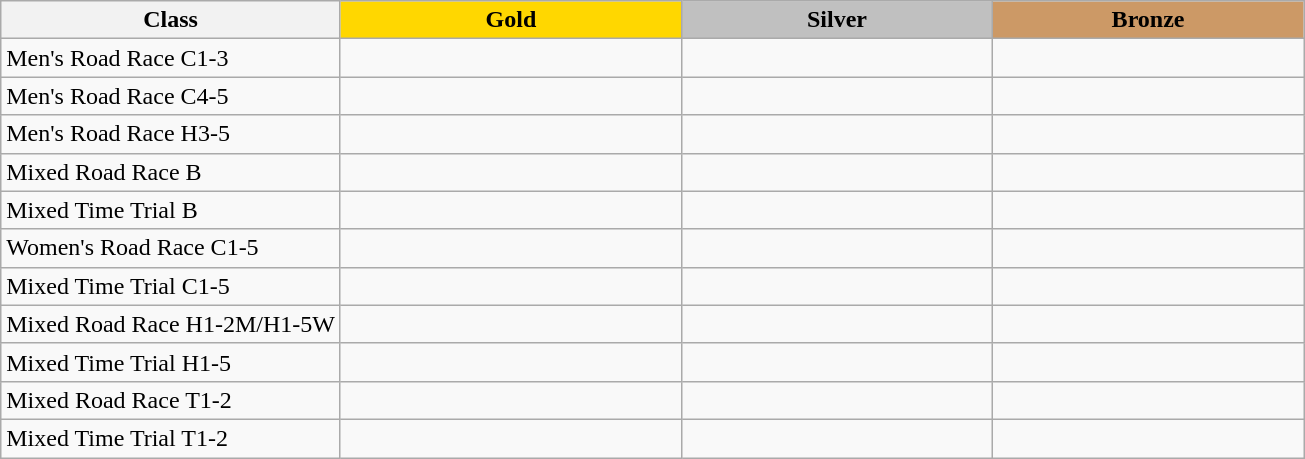<table class=wikitable>
<tr>
<th>Class</th>
<th width=220 style="background:gold;">Gold</th>
<th width=200 style="background:silver;">Silver</th>
<th width=200 style="background:#CC9966;">Bronze</th>
</tr>
<tr>
<td>Men's Road Race C1-3<br></td>
<td></td>
<td></td>
<td></td>
</tr>
<tr>
<td>Men's Road Race C4-5<br></td>
<td></td>
<td></td>
<td></td>
</tr>
<tr>
<td>Men's Road Race H3-5<br></td>
<td></td>
<td></td>
<td></td>
</tr>
<tr>
<td>Mixed Road Race B</td>
<td></td>
<td></td>
<td></td>
</tr>
<tr>
<td>Mixed Time Trial B</td>
<td></td>
<td></td>
<td></td>
</tr>
<tr>
<td>Women's Road Race C1-5<br></td>
<td></td>
<td></td>
<td></td>
</tr>
<tr>
<td>Mixed Time Trial C1-5</td>
<td></td>
<td></td>
<td></td>
</tr>
<tr>
<td>Mixed Road Race H1-2M/H1-5W<br></td>
<td></td>
<td></td>
<td></td>
</tr>
<tr>
<td>Mixed Time Trial H1-5<br></td>
<td></td>
<td></td>
<td></td>
</tr>
<tr>
<td>Mixed Road Race T1-2<br></td>
<td></td>
<td></td>
<td></td>
</tr>
<tr>
<td>Mixed Time Trial T1-2<br></td>
<td></td>
<td></td>
<td></td>
</tr>
</table>
